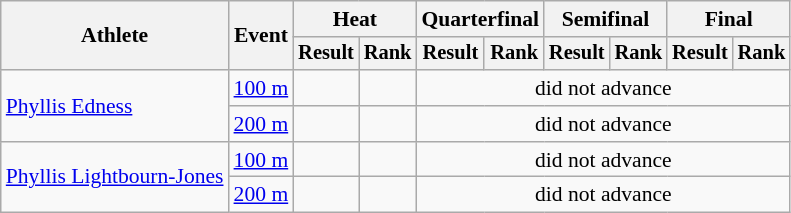<table class="wikitable" style="font-size:90%">
<tr>
<th rowspan="2">Athlete</th>
<th rowspan="2">Event</th>
<th colspan="2">Heat</th>
<th colspan="2">Quarterfinal</th>
<th colspan="2">Semifinal</th>
<th colspan="2">Final</th>
</tr>
<tr style="font-size:95%">
<th>Result</th>
<th>Rank</th>
<th>Result</th>
<th>Rank</th>
<th>Result</th>
<th>Rank</th>
<th>Result</th>
<th>Rank</th>
</tr>
<tr align=center>
<td align=left rowspan=2><a href='#'>Phyllis Edness</a></td>
<td align=left><a href='#'>100 m</a></td>
<td></td>
<td></td>
<td colspan=6>did not advance</td>
</tr>
<tr align=center>
<td align=left><a href='#'>200 m</a></td>
<td></td>
<td></td>
<td colspan=6>did not advance</td>
</tr>
<tr align=center>
<td align=left rowspan=2><a href='#'>Phyllis Lightbourn-Jones</a></td>
<td align=left><a href='#'>100 m</a></td>
<td></td>
<td></td>
<td colspan=6>did not advance</td>
</tr>
<tr align=center>
<td align=left><a href='#'>200 m</a></td>
<td></td>
<td></td>
<td colspan=6>did not advance</td>
</tr>
</table>
